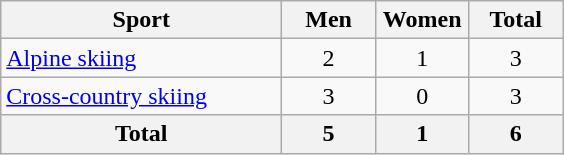<table class="wikitable sortable" style="text-align:center;">
<tr>
<th width=180>Sport</th>
<th width=55>Men</th>
<th width=55>Women</th>
<th width=55>Total</th>
</tr>
<tr>
<td align=left><a href='#'>Alpine skiing</a></td>
<td>2</td>
<td>1</td>
<td>3</td>
</tr>
<tr>
<td align=left><a href='#'>Cross-country skiing</a></td>
<td>3</td>
<td>0</td>
<td>3</td>
</tr>
<tr>
<th>Total</th>
<th>5</th>
<th>1</th>
<th>6</th>
</tr>
</table>
